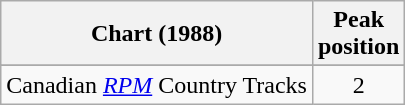<table class="wikitable sortable">
<tr>
<th align="left">Chart (1988)</th>
<th align="center">Peak<br>position</th>
</tr>
<tr>
</tr>
<tr>
<td align="left">Canadian <em><a href='#'>RPM</a></em> Country Tracks</td>
<td align="center">2</td>
</tr>
</table>
